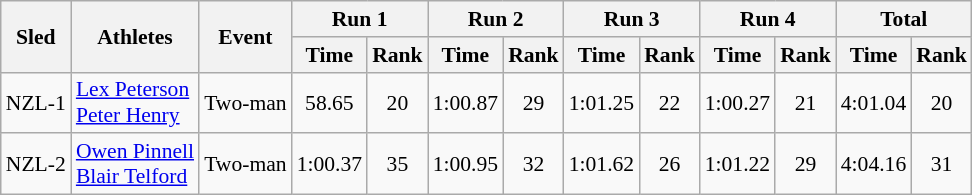<table class="wikitable" border="1" style="font-size:90%">
<tr>
<th rowspan="2">Sled</th>
<th rowspan="2">Athletes</th>
<th rowspan="2">Event</th>
<th colspan="2">Run 1</th>
<th colspan="2">Run 2</th>
<th colspan="2">Run 3</th>
<th colspan="2">Run 4</th>
<th colspan="2">Total</th>
</tr>
<tr>
<th>Time</th>
<th>Rank</th>
<th>Time</th>
<th>Rank</th>
<th>Time</th>
<th>Rank</th>
<th>Time</th>
<th>Rank</th>
<th>Time</th>
<th>Rank</th>
</tr>
<tr>
<td align="center">NZL-1</td>
<td><a href='#'>Lex Peterson</a><br><a href='#'>Peter Henry</a></td>
<td>Two-man</td>
<td align="center">58.65</td>
<td align="center">20</td>
<td align="center">1:00.87</td>
<td align="center">29</td>
<td align="center">1:01.25</td>
<td align="center">22</td>
<td align="center">1:00.27</td>
<td align="center">21</td>
<td align="center">4:01.04</td>
<td align="center">20</td>
</tr>
<tr>
<td align="center">NZL-2</td>
<td><a href='#'>Owen Pinnell</a><br><a href='#'>Blair Telford</a></td>
<td>Two-man</td>
<td align="center">1:00.37</td>
<td align="center">35</td>
<td align="center">1:00.95</td>
<td align="center">32</td>
<td align="center">1:01.62</td>
<td align="center">26</td>
<td align="center">1:01.22</td>
<td align="center">29</td>
<td align="center">4:04.16</td>
<td align="center">31</td>
</tr>
</table>
